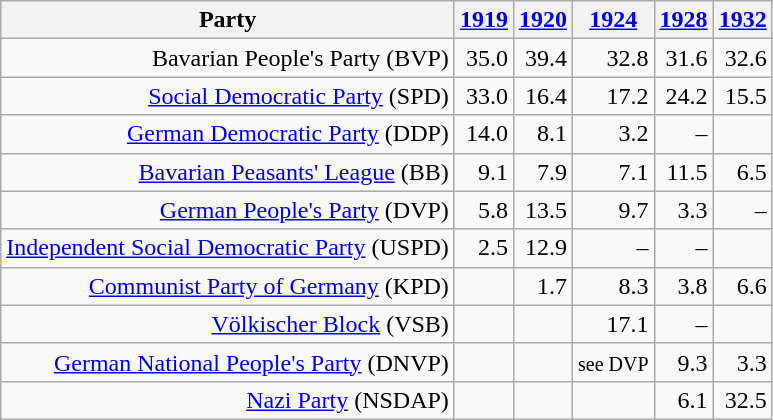<table class="wikitable sortable" style=text-align:right>
<tr>
<th>Party</th>
<th><a href='#'>1919</a></th>
<th><a href='#'>1920</a></th>
<th><a href='#'>1924</a></th>
<th><a href='#'>1928</a></th>
<th><a href='#'>1932</a></th>
</tr>
<tr>
<td>Bavarian People's Party (BVP)</td>
<td>35.0</td>
<td>39.4</td>
<td>32.8</td>
<td>31.6</td>
<td>32.6</td>
</tr>
<tr>
<td><a href='#'>Social Democratic Party</a> (SPD)</td>
<td>33.0</td>
<td>16.4</td>
<td>17.2</td>
<td>24.2</td>
<td>15.5</td>
</tr>
<tr>
<td><a href='#'>German Democratic Party</a> (DDP)</td>
<td>14.0</td>
<td>8.1</td>
<td>3.2</td>
<td>–</td>
<td></td>
</tr>
<tr>
<td><a href='#'>Bavarian Peasants' League</a> (BB)</td>
<td>9.1</td>
<td>7.9</td>
<td>7.1</td>
<td>11.5</td>
<td>6.5</td>
</tr>
<tr>
<td><a href='#'>German People's Party</a> (DVP)</td>
<td>5.8</td>
<td>13.5</td>
<td>9.7</td>
<td>3.3</td>
<td>–</td>
</tr>
<tr>
<td><a href='#'>Independent Social Democratic Party</a> (USPD)</td>
<td>2.5</td>
<td>12.9</td>
<td>–</td>
<td>–</td>
<td></td>
</tr>
<tr>
<td><a href='#'>Communist Party of Germany</a> (KPD)</td>
<td></td>
<td>1.7</td>
<td>8.3</td>
<td>3.8</td>
<td>6.6</td>
</tr>
<tr>
<td><a href='#'>Völkischer Block</a> (VSB)</td>
<td></td>
<td></td>
<td>17.1</td>
<td>–</td>
<td></td>
</tr>
<tr>
<td><a href='#'>German National People's Party</a> (DNVP)</td>
<td></td>
<td></td>
<td><small>see DVP</small></td>
<td>9.3</td>
<td>3.3</td>
</tr>
<tr>
<td><a href='#'>Nazi Party</a> (NSDAP)</td>
<td></td>
<td></td>
<td></td>
<td>6.1</td>
<td>32.5</td>
</tr>
</table>
